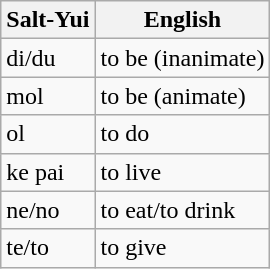<table class="wikitable">
<tr>
<th>Salt-Yui</th>
<th>English</th>
</tr>
<tr>
<td>di/du</td>
<td>to be (inanimate)</td>
</tr>
<tr>
<td>mol</td>
<td>to be (animate)</td>
</tr>
<tr>
<td>ol</td>
<td>to do</td>
</tr>
<tr>
<td>ke pai</td>
<td>to live</td>
</tr>
<tr>
<td>ne/no</td>
<td>to eat/to drink</td>
</tr>
<tr>
<td>te/to</td>
<td>to give</td>
</tr>
</table>
